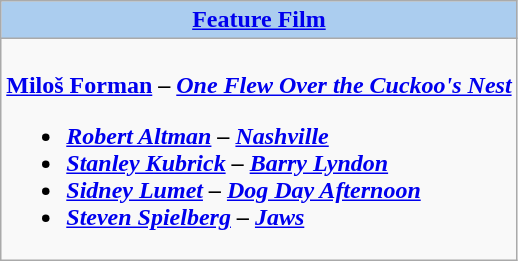<table class=wikitable style="width="100%">
<tr>
<th colspan="2" style="background:#abcdef;"><a href='#'>Feature Film</a></th>
</tr>
<tr>
<td colspan="2" style="vertical-align:top;"><br><strong><a href='#'>Miloš Forman</a> – <em><a href='#'>One Flew Over the Cuckoo's Nest</a><strong><em><ul><li><a href='#'>Robert Altman</a> – </em><a href='#'>Nashville</a><em></li><li><a href='#'>Stanley Kubrick</a> – </em><a href='#'>Barry Lyndon</a><em></li><li><a href='#'>Sidney Lumet</a> – </em><a href='#'>Dog Day Afternoon</a><em></li><li><a href='#'>Steven Spielberg</a> – </em><a href='#'>Jaws</a><em></li></ul></td>
</tr>
</table>
